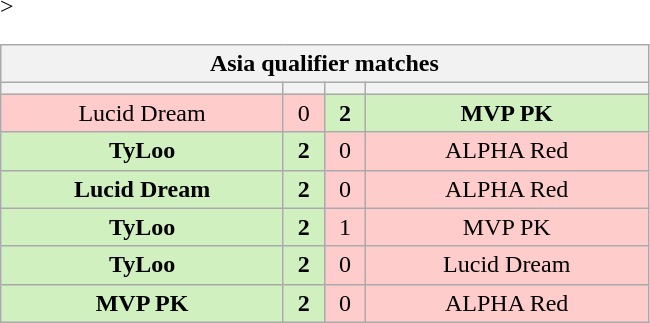<table class="wikitable" style="text-align: center">
<tr>
<th colspan=4>Asia qualifier matches</th>
</tr>
<tr <noinclude>>
<th width="181px"></th>
<th width="20px"></th>
<th width="20px"></th>
<th width="181px"></noinclude></th>
</tr>
<tr>
<td style="background: #FFCCCC;">Lucid Dream</td>
<td style="background: #FFCCCC;">0</td>
<td style="background: #D0F0C0;"><strong>2</strong></td>
<td style="background: #D0F0C0;"><strong>MVP PK</strong></td>
</tr>
<tr>
<td style="background: #D0F0C0;"><strong>TyLoo</strong></td>
<td style="background: #D0F0C0;"><strong>2</strong></td>
<td style="background: #FFCCCC;">0</td>
<td style="background: #FFCCCC;">ALPHA Red</td>
</tr>
<tr>
<td style="background: #D0F0C0;"><strong>Lucid Dream</strong></td>
<td style="background: #D0F0C0;"><strong>2</strong></td>
<td style="background: #FFCCCC;">0</td>
<td style="background: #FFCCCC;">ALPHA Red</td>
</tr>
<tr>
<td style="background: #D0F0C0;"><strong>TyLoo</strong></td>
<td style="background: #D0F0C0;"><strong>2</strong></td>
<td style="background: #FFCCCC;">1</td>
<td style="background: #FFCCCC;">MVP PK</td>
</tr>
<tr>
<td style="background: #D0F0C0;"><strong>TyLoo</strong></td>
<td style="background: #D0F0C0;"><strong>2</strong></td>
<td style="background: #FFCCCC;">0</td>
<td style="background: #FFCCCC;">Lucid Dream</td>
</tr>
<tr>
<td style="background: #D0F0C0;"><strong>MVP PK</strong></td>
<td style="background: #D0F0C0;"><strong>2</strong></td>
<td style="background: #FFCCCC;">0</td>
<td style="background: #FFCCCC;">ALPHA Red</td>
</tr>
</table>
